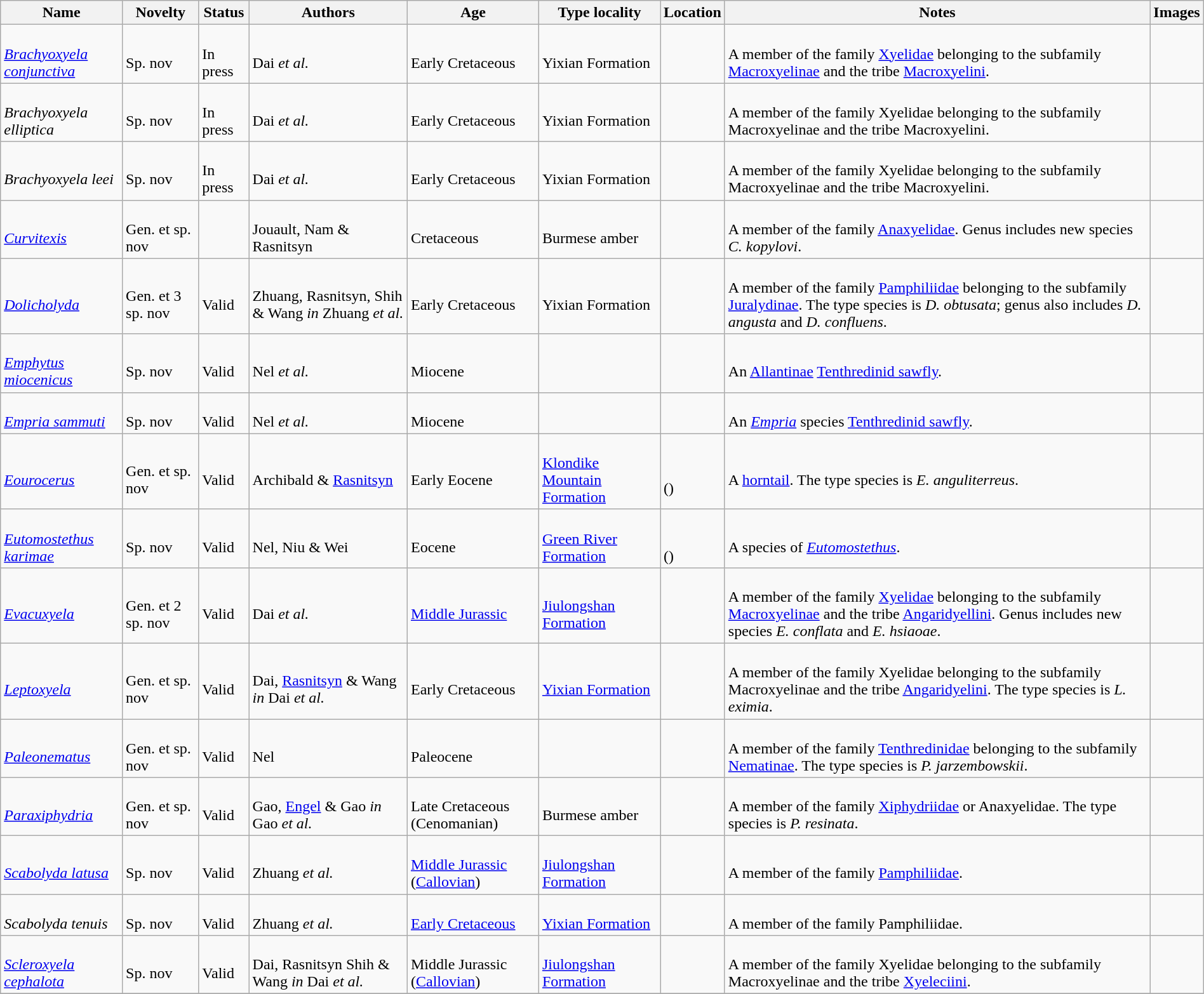<table class="wikitable sortable" align="center" width="100%">
<tr>
<th>Name</th>
<th>Novelty</th>
<th>Status</th>
<th>Authors</th>
<th>Age</th>
<th>Type locality</th>
<th>Location</th>
<th>Notes</th>
<th>Images</th>
</tr>
<tr>
<td><br><em><a href='#'>Brachyoxyela conjunctiva</a></em></td>
<td><br>Sp. nov</td>
<td><br>In press</td>
<td><br>Dai <em>et al.</em></td>
<td><br>Early Cretaceous</td>
<td><br>Yixian Formation</td>
<td><br></td>
<td><br>A member of the family <a href='#'>Xyelidae</a> belonging to the subfamily <a href='#'>Macroxyelinae</a> and the tribe <a href='#'>Macroxyelini</a>.</td>
<td></td>
</tr>
<tr>
<td><br><em>Brachyoxyela elliptica</em></td>
<td><br>Sp. nov</td>
<td><br>In press</td>
<td><br>Dai <em>et al.</em></td>
<td><br>Early Cretaceous</td>
<td><br>Yixian Formation</td>
<td><br></td>
<td><br>A member of the family Xyelidae belonging to the subfamily Macroxyelinae and the tribe Macroxyelini.</td>
<td></td>
</tr>
<tr>
<td><br><em>Brachyoxyela leei</em></td>
<td><br>Sp. nov</td>
<td><br>In press</td>
<td><br>Dai <em>et al.</em></td>
<td><br>Early Cretaceous</td>
<td><br>Yixian Formation</td>
<td><br></td>
<td><br>A member of the family Xyelidae belonging to the subfamily Macroxyelinae and the tribe Macroxyelini.</td>
<td></td>
</tr>
<tr>
<td><br><em><a href='#'>Curvitexis</a></em></td>
<td><br>Gen. et sp. nov</td>
<td></td>
<td><br>Jouault, Nam & Rasnitsyn</td>
<td><br>Cretaceous</td>
<td><br>Burmese amber</td>
<td><br></td>
<td><br>A member of the family <a href='#'>Anaxyelidae</a>. Genus includes new species <em>C. kopylovi</em>.</td>
<td></td>
</tr>
<tr>
<td><br><em><a href='#'>Dolicholyda</a></em></td>
<td><br>Gen. et 3 sp. nov</td>
<td><br>Valid</td>
<td><br>Zhuang, Rasnitsyn, Shih & Wang <em>in</em> Zhuang <em>et al.</em></td>
<td><br>Early Cretaceous</td>
<td><br>Yixian Formation</td>
<td><br></td>
<td><br>A member of the family <a href='#'>Pamphiliidae</a> belonging to the subfamily <a href='#'>Juralydinae</a>. The type species is <em>D. obtusata</em>; genus also includes <em>D. angusta</em> and <em>D. confluens</em>.</td>
<td></td>
</tr>
<tr>
<td><br><em><a href='#'>Emphytus miocenicus</a></em></td>
<td><br>Sp. nov</td>
<td><br>Valid</td>
<td><br>Nel <em>et al.</em></td>
<td><br>Miocene</td>
<td></td>
<td><br></td>
<td><br>An <a href='#'>Allantinae</a> <a href='#'>Tenthredinid sawfly</a>.</td>
<td></td>
</tr>
<tr>
<td><br><em><a href='#'>Empria sammuti</a></em></td>
<td><br>Sp. nov</td>
<td><br>Valid</td>
<td><br>Nel <em>et al.</em></td>
<td><br>Miocene</td>
<td></td>
<td><br></td>
<td><br>An <em><a href='#'>Empria</a></em> species <a href='#'>Tenthredinid sawfly</a>.</td>
<td></td>
</tr>
<tr>
<td><br><em><a href='#'>Eourocerus</a></em></td>
<td><br>Gen. et sp. nov</td>
<td><br>Valid</td>
<td><br>Archibald & <a href='#'>Rasnitsyn</a></td>
<td><br>Early Eocene</td>
<td><br><a href='#'>Klondike Mountain Formation</a></td>
<td><br><br>()</td>
<td><br>A <a href='#'>horntail</a>. The type species is <em>E. anguliterreus</em>.</td>
<td><br></td>
</tr>
<tr>
<td><br><em><a href='#'>Eutomostethus karimae</a></em></td>
<td><br>Sp. nov</td>
<td><br>Valid</td>
<td><br>Nel, Niu & Wei</td>
<td><br>Eocene</td>
<td><br><a href='#'>Green River Formation</a></td>
<td><br><br>()</td>
<td><br>A species of <em><a href='#'>Eutomostethus</a></em>.</td>
<td></td>
</tr>
<tr>
<td><br><em><a href='#'>Evacuxyela</a></em></td>
<td><br>Gen. et 2 sp. nov</td>
<td><br>Valid</td>
<td><br>Dai <em>et al.</em></td>
<td><br><a href='#'>Middle Jurassic</a></td>
<td><br><a href='#'>Jiulongshan Formation</a></td>
<td><br></td>
<td><br>A member of the family <a href='#'>Xyelidae</a> belonging to the subfamily <a href='#'>Macroxyelinae</a> and the tribe <a href='#'>Angaridyellini</a>. Genus includes new species <em>E. conflata</em> and <em>E. hsiaoae</em>.</td>
<td></td>
</tr>
<tr>
<td><br><em><a href='#'>Leptoxyela</a></em></td>
<td><br>Gen. et sp. nov</td>
<td><br>Valid</td>
<td><br>Dai, <a href='#'>Rasnitsyn</a> & Wang <em>in</em> Dai <em>et al.</em></td>
<td><br>Early Cretaceous</td>
<td><br><a href='#'>Yixian Formation</a></td>
<td><br></td>
<td><br>A member of the family Xyelidae belonging to the subfamily Macroxyelinae and the tribe <a href='#'>Angaridyelini</a>. The type species is <em>L. eximia</em>.</td>
<td></td>
</tr>
<tr>
<td><br><em><a href='#'>Paleonematus</a></em></td>
<td><br>Gen. et sp. nov</td>
<td><br>Valid</td>
<td><br>Nel</td>
<td><br>Paleocene</td>
<td></td>
<td><br></td>
<td><br>A member of the family <a href='#'>Tenthredinidae</a> belonging to the subfamily <a href='#'>Nematinae</a>. The type species is <em>P. jarzembowskii</em>.</td>
<td></td>
</tr>
<tr>
<td><br><em><a href='#'>Paraxiphydria</a></em></td>
<td><br>Gen. et sp. nov</td>
<td><br>Valid</td>
<td><br>Gao, <a href='#'>Engel</a> & Gao <em>in</em> Gao <em>et al.</em></td>
<td><br>Late Cretaceous (Cenomanian)</td>
<td><br>Burmese amber</td>
<td><br></td>
<td><br>A member of the family <a href='#'>Xiphydriidae</a> or Anaxyelidae. The type species is <em>P. resinata</em>.</td>
<td></td>
</tr>
<tr>
<td><br><em><a href='#'>Scabolyda latusa</a></em></td>
<td><br>Sp. nov</td>
<td><br>Valid</td>
<td><br>Zhuang <em>et al.</em></td>
<td><br><a href='#'>Middle Jurassic</a> (<a href='#'>Callovian</a>)</td>
<td><br><a href='#'>Jiulongshan Formation</a></td>
<td><br></td>
<td><br>A member of the family <a href='#'>Pamphiliidae</a>.</td>
<td></td>
</tr>
<tr>
<td><br><em>Scabolyda tenuis</em></td>
<td><br>Sp. nov</td>
<td><br>Valid</td>
<td><br>Zhuang <em>et al.</em></td>
<td><br><a href='#'>Early Cretaceous</a></td>
<td><br><a href='#'>Yixian Formation</a></td>
<td><br></td>
<td><br>A member of the family Pamphiliidae.</td>
<td></td>
</tr>
<tr>
<td><br><em><a href='#'>Scleroxyela cephalota</a></em></td>
<td><br>Sp. nov</td>
<td><br>Valid</td>
<td><br>Dai, Rasnitsyn Shih & Wang <em>in</em> Dai <em>et al.</em></td>
<td><br>Middle Jurassic (<a href='#'>Callovian</a>)</td>
<td><br><a href='#'>Jiulongshan Formation</a></td>
<td><br></td>
<td><br>A member of the family Xyelidae belonging to the subfamily Macroxyelinae and the tribe <a href='#'>Xyeleciini</a>.</td>
<td></td>
</tr>
<tr>
</tr>
</table>
